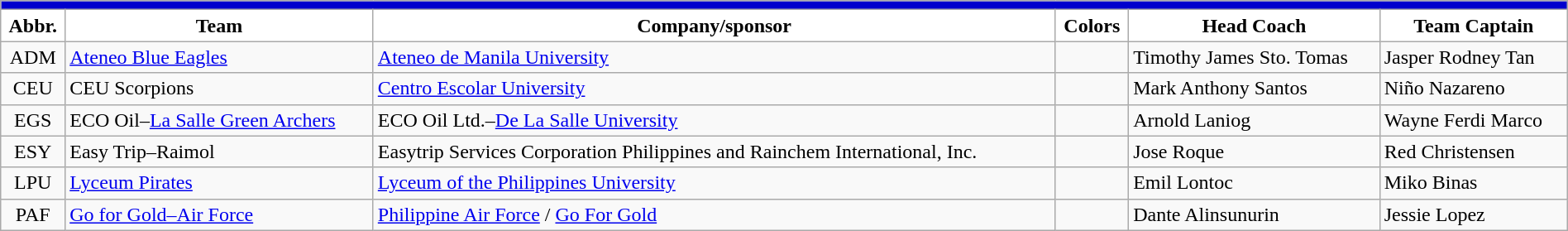<table class="wikitable" style="width:100%; text-align:left">
<tr>
<th style=background:#0000CD colspan=6><span></span></th>
</tr>
<tr>
<th style="background:white">Abbr.</th>
<th style="background:white">Team</th>
<th style="background:white">Company/sponsor</th>
<th style="background:white">Colors</th>
<th style="background:white">Head Coach</th>
<th style="background:white">Team Captain</th>
</tr>
<tr>
<td style="text-align:center;">ADM</td>
<td><a href='#'>Ateneo Blue Eagles</a></td>
<td><a href='#'>Ateneo de Manila University</a></td>
<td style="text-align:center;"> </td>
<td>Timothy James Sto. Tomas</td>
<td>Jasper Rodney Tan</td>
</tr>
<tr>
<td style="text-align:center;">CEU</td>
<td>CEU Scorpions</td>
<td><a href='#'>Centro Escolar University</a></td>
<td style="text-align:center;"> </td>
<td>Mark Anthony Santos</td>
<td>Niño Nazareno</td>
</tr>
<tr>
<td style="text-align:center;">EGS</td>
<td>ECO Oil–<a href='#'>La Salle Green Archers</a></td>
<td>ECO Oil Ltd.–<a href='#'>De La Salle University</a></td>
<td style="text-align:center;"> </td>
<td>Arnold Laniog</td>
<td>Wayne Ferdi Marco</td>
</tr>
<tr>
<td style="text-align:center;">ESY</td>
<td>Easy Trip–Raimol</td>
<td>Easytrip Services Corporation Philippines and Rainchem International, Inc.</td>
<td style="text-align:center;"> </td>
<td>Jose Roque</td>
<td>Red Christensen</td>
</tr>
<tr>
<td style="text-align:center;">LPU</td>
<td><a href='#'>Lyceum Pirates</a></td>
<td><a href='#'>Lyceum of the Philippines University</a></td>
<td style="text-align:center;"> </td>
<td>Emil Lontoc</td>
<td>Miko Binas</td>
</tr>
<tr>
<td style="text-align:center;">PAF</td>
<td><a href='#'>Go for Gold–Air Force</a></td>
<td><a href='#'>Philippine Air Force</a> / <a href='#'>Go For Gold</a></td>
<td style="text-align:center;"> </td>
<td>Dante Alinsunurin</td>
<td>Jessie Lopez</td>
</tr>
</table>
